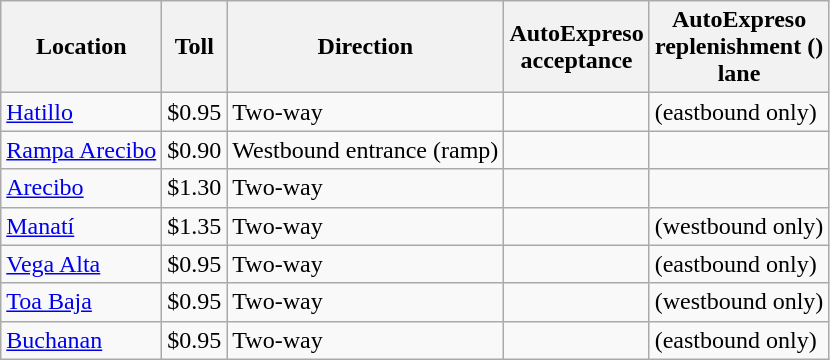<table class=wikitable>
<tr>
<th>Location</th>
<th>Toll</th>
<th>Direction</th>
<th>AutoExpreso <br> acceptance</th>
<th>AutoExpreso <br> replenishment () <br> lane</th>
</tr>
<tr>
<td><a href='#'>Hatillo</a></td>
<td>$0.95</td>
<td>Two-way</td>
<td></td>
<td> (eastbound only)</td>
</tr>
<tr>
<td><a href='#'>Rampa Arecibo</a></td>
<td>$0.90</td>
<td>Westbound entrance (ramp)</td>
<td></td>
<td></td>
</tr>
<tr>
<td><a href='#'>Arecibo</a></td>
<td>$1.30</td>
<td>Two-way</td>
<td></td>
<td></td>
</tr>
<tr>
<td><a href='#'>Manatí</a></td>
<td>$1.35</td>
<td>Two-way</td>
<td></td>
<td> (westbound only)</td>
</tr>
<tr>
<td><a href='#'>Vega Alta</a></td>
<td>$0.95</td>
<td>Two-way</td>
<td></td>
<td> (eastbound only)</td>
</tr>
<tr>
<td><a href='#'>Toa Baja</a></td>
<td>$0.95</td>
<td>Two-way</td>
<td></td>
<td> (westbound only)</td>
</tr>
<tr>
<td><a href='#'>Buchanan</a></td>
<td>$0.95</td>
<td>Two-way</td>
<td></td>
<td> (eastbound only)</td>
</tr>
</table>
